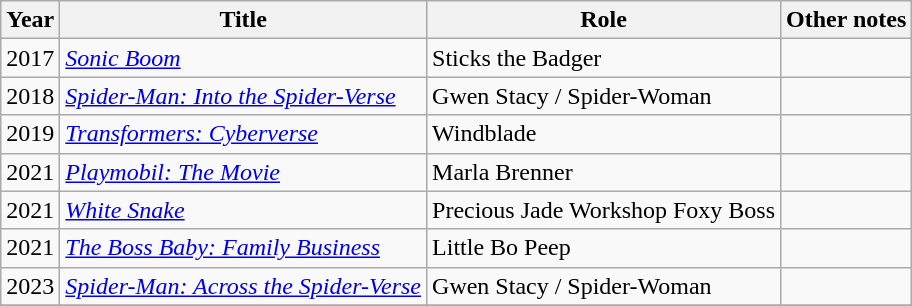<table class="wikitable">
<tr>
<th>Year</th>
<th>Title</th>
<th>Role</th>
<th>Other notes</th>
</tr>
<tr>
<td>2017</td>
<td><em><a href='#'>Sonic Boom</a></em></td>
<td>Sticks the Badger</td>
<td></td>
</tr>
<tr>
<td>2018</td>
<td><em><a href='#'>Spider-Man: Into the Spider-Verse</a></em></td>
<td>Gwen Stacy / Spider-Woman</td>
<td></td>
</tr>
<tr>
<td>2019</td>
<td><em><a href='#'>Transformers: Cyberverse</a></em></td>
<td>Windblade</td>
<td></td>
</tr>
<tr>
<td>2021</td>
<td><em><a href='#'>Playmobil: The Movie</a></em></td>
<td>Marla Brenner</td>
<td></td>
</tr>
<tr>
<td>2021</td>
<td><em><a href='#'>White Snake</a></em></td>
<td>Precious Jade Workshop Foxy Boss</td>
<td></td>
</tr>
<tr>
<td>2021</td>
<td><em><a href='#'>The Boss Baby: Family Business</a></em></td>
<td>Little Bo Peep</td>
<td></td>
</tr>
<tr>
<td>2023</td>
<td><em><a href='#'>Spider-Man: Across the Spider-Verse</a></em></td>
<td>Gwen Stacy / Spider-Woman</td>
<td></td>
</tr>
<tr>
</tr>
</table>
